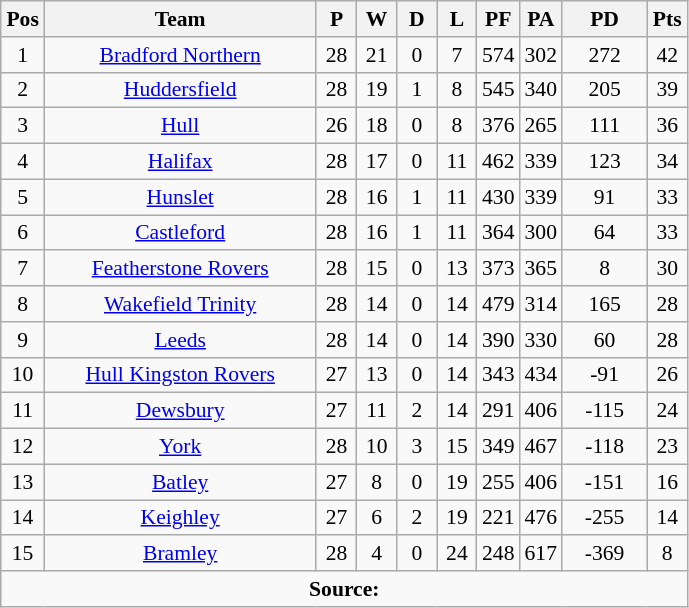<table class="wikitable" style="font-size:90%; margin-left:1em; text-align:center">
<tr>
<th width=20>Pos</th>
<th width=175>Team</th>
<th width=20>P</th>
<th width=20>W</th>
<th width=20>D</th>
<th width=20>L</th>
<th width=20>PF</th>
<th width=20>PA</th>
<th width=50>PD</th>
<th width=20>Pts</th>
</tr>
<tr>
<td>1</td>
<td><a href='#'>Bradford Northern</a></td>
<td>28</td>
<td>21</td>
<td>0</td>
<td>7</td>
<td>574</td>
<td>302</td>
<td>272</td>
<td>42</td>
</tr>
<tr>
<td>2</td>
<td><a href='#'>Huddersfield</a></td>
<td>28</td>
<td>19</td>
<td>1</td>
<td>8</td>
<td>545</td>
<td>340</td>
<td>205</td>
<td>39</td>
</tr>
<tr>
<td>3</td>
<td><a href='#'>Hull</a></td>
<td>26</td>
<td>18</td>
<td>0</td>
<td>8</td>
<td>376</td>
<td>265</td>
<td>111</td>
<td>36</td>
</tr>
<tr>
<td>4</td>
<td><a href='#'>Halifax</a></td>
<td>28</td>
<td>17</td>
<td>0</td>
<td>11</td>
<td>462</td>
<td>339</td>
<td>123</td>
<td>34</td>
</tr>
<tr>
<td>5</td>
<td><a href='#'>Hunslet</a></td>
<td>28</td>
<td>16</td>
<td>1</td>
<td>11</td>
<td>430</td>
<td>339</td>
<td>91</td>
<td>33</td>
</tr>
<tr>
<td>6</td>
<td><a href='#'>Castleford</a></td>
<td>28</td>
<td>16</td>
<td>1</td>
<td>11</td>
<td>364</td>
<td>300</td>
<td>64</td>
<td>33</td>
</tr>
<tr>
<td>7</td>
<td><a href='#'>Featherstone Rovers</a></td>
<td>28</td>
<td>15</td>
<td>0</td>
<td>13</td>
<td>373</td>
<td>365</td>
<td>8</td>
<td>30</td>
</tr>
<tr>
<td>8</td>
<td><a href='#'>Wakefield Trinity</a></td>
<td>28</td>
<td>14</td>
<td>0</td>
<td>14</td>
<td>479</td>
<td>314</td>
<td>165</td>
<td>28</td>
</tr>
<tr>
<td>9</td>
<td><a href='#'>Leeds</a></td>
<td>28</td>
<td>14</td>
<td>0</td>
<td>14</td>
<td>390</td>
<td>330</td>
<td>60</td>
<td>28</td>
</tr>
<tr>
<td>10</td>
<td><a href='#'>Hull Kingston Rovers</a></td>
<td>27</td>
<td>13</td>
<td>0</td>
<td>14</td>
<td>343</td>
<td>434</td>
<td>-91</td>
<td>26</td>
</tr>
<tr>
<td>11</td>
<td><a href='#'>Dewsbury</a></td>
<td>27</td>
<td>11</td>
<td>2</td>
<td>14</td>
<td>291</td>
<td>406</td>
<td>-115</td>
<td>24</td>
</tr>
<tr>
<td>12</td>
<td><a href='#'>York</a></td>
<td>28</td>
<td>10</td>
<td>3</td>
<td>15</td>
<td>349</td>
<td>467</td>
<td>-118</td>
<td>23</td>
</tr>
<tr>
<td>13</td>
<td><a href='#'>Batley</a></td>
<td>27</td>
<td>8</td>
<td>0</td>
<td>19</td>
<td>255</td>
<td>406</td>
<td>-151</td>
<td>16</td>
</tr>
<tr>
<td>14</td>
<td><a href='#'>Keighley</a></td>
<td>27</td>
<td>6</td>
<td>2</td>
<td>19</td>
<td>221</td>
<td>476</td>
<td>-255</td>
<td>14</td>
</tr>
<tr>
<td>15</td>
<td><a href='#'>Bramley</a></td>
<td>28</td>
<td>4</td>
<td>0</td>
<td>24</td>
<td>248</td>
<td>617</td>
<td>-369</td>
<td>8</td>
</tr>
<tr>
<td colspan=10><strong>Source:</strong></td>
</tr>
</table>
